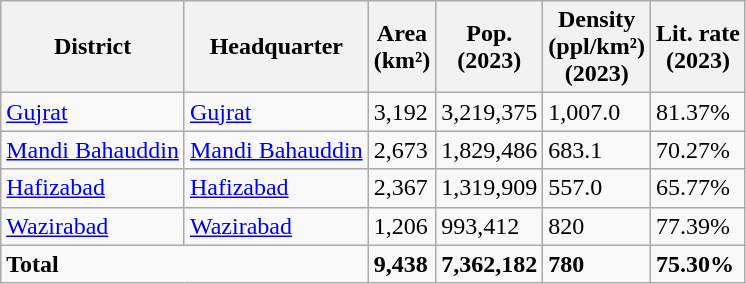<table class="wikitable sortable static-row-numbers static-row-header-hash">
<tr>
<th>District</th>
<th>Headquarter</th>
<th>Area<br>(km²)</th>
<th>Pop.<br>(2023)</th>
<th>Density<br>(ppl/km²)<br>(2023)</th>
<th>Lit. rate<br>(2023)</th>
</tr>
<tr>
<td><a href='#'>Gujrat</a></td>
<td><a href='#'>Gujrat</a></td>
<td>3,192</td>
<td>3,219,375</td>
<td>1,007.0</td>
<td>81.37%</td>
</tr>
<tr>
<td><a href='#'>Mandi Bahauddin</a></td>
<td><a href='#'>Mandi Bahauddin</a></td>
<td>2,673</td>
<td>1,829,486</td>
<td>683.1</td>
<td>70.27%</td>
</tr>
<tr>
<td><a href='#'>Hafizabad</a></td>
<td><a href='#'>Hafizabad</a></td>
<td>2,367</td>
<td>1,319,909</td>
<td>557.0</td>
<td>65.77%</td>
</tr>
<tr>
<td><a href='#'>Wazirabad</a></td>
<td><a href='#'>Wazirabad</a></td>
<td>1,206</td>
<td>993,412</td>
<td>820</td>
<td>77.39%</td>
</tr>
<tr>
<td colspan="2"><strong>Total</strong></td>
<td><strong>9,438</strong></td>
<td><strong>7,362,182</strong></td>
<td><strong>780</strong></td>
<td><strong>75.30%</strong></td>
</tr>
</table>
